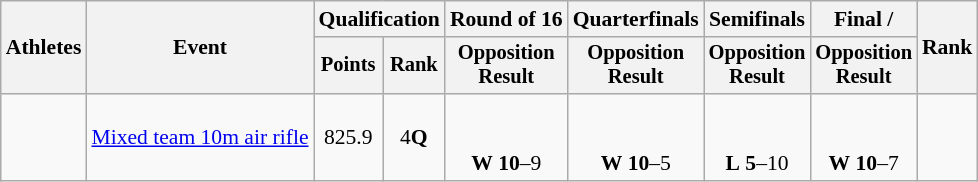<table class="wikitable" style="font-size:90%;">
<tr>
<th rowspan=2>Athletes</th>
<th rowspan=2>Event</th>
<th colspan=2>Qualification</th>
<th>Round of 16</th>
<th>Quarterfinals</th>
<th>Semifinals</th>
<th>Final / </th>
<th rowspan=2>Rank</th>
</tr>
<tr style="font-size:95%">
<th>Points</th>
<th>Rank</th>
<th>Opposition<br>Result</th>
<th>Opposition<br>Result</th>
<th>Opposition<br>Result</th>
<th>Opposition<br>Result</th>
</tr>
<tr align=center>
<td align=left> <br> </td>
<td align=left><a href='#'>Mixed team 10m air rifle</a></td>
<td>825.9</td>
<td>4<strong>Q</strong></td>
<td><br><br><strong>W</strong> <strong>10</strong>–9</td>
<td><br><br><strong>W</strong> <strong>10</strong>–5</td>
<td><br><br><strong>L</strong> <strong>5</strong>–10</td>
<td><br><br><strong>W</strong> <strong>10</strong>–7</td>
<td></td>
</tr>
</table>
